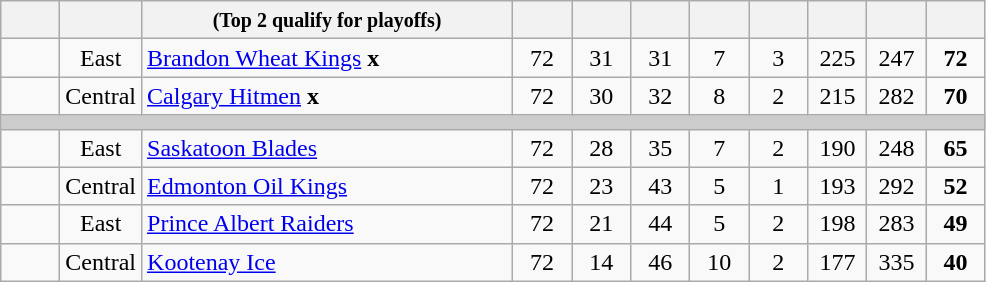<table class="wikitable sortable">
<tr>
<th style="width:2em"></th>
<th style="width:2em;"></th>
<th style="width:15em;" class="unsortable"><small>(Top 2 qualify for playoffs)</small></th>
<th style="width:2em;"></th>
<th style="width:2em;"></th>
<th style="width:2em;"></th>
<th style="width:2em;"></th>
<th style="width:2em;"></th>
<th style="width:2em;"></th>
<th style="width:2em;"></th>
<th style="width:2em;"></th>
</tr>
<tr style="font-weight: ; text-align: center;">
<td></td>
<td>East</td>
<td style="text-align:left;"><a href='#'>Brandon Wheat Kings</a> <strong>x</strong></td>
<td>72</td>
<td>31</td>
<td>31</td>
<td>7</td>
<td>3</td>
<td>225</td>
<td>247</td>
<td><strong>72</strong></td>
</tr>
<tr style="text-align: center;">
<td></td>
<td>Central</td>
<td style="text-align:left;"><a href='#'>Calgary Hitmen</a> <strong>x</strong></td>
<td>72</td>
<td>30</td>
<td>32</td>
<td>8</td>
<td>2</td>
<td>215</td>
<td>282</td>
<td><strong>70</strong></td>
</tr>
<tr style="color:#cccccc;background-color:#cccccc">
<td style="height:2px" colspan=11></td>
</tr>
<tr style="text-align: center;">
<td></td>
<td>East</td>
<td style="text-align:left;"><a href='#'>Saskatoon Blades</a></td>
<td>72</td>
<td>28</td>
<td>35</td>
<td>7</td>
<td>2</td>
<td>190</td>
<td>248</td>
<td><strong>65</strong></td>
</tr>
<tr style="font-weight: ; text-align: center;">
<td></td>
<td>Central</td>
<td style="text-align:left;"><a href='#'>Edmonton Oil Kings</a></td>
<td>72</td>
<td>23</td>
<td>43</td>
<td>5</td>
<td>1</td>
<td>193</td>
<td>292</td>
<td><strong>52</strong></td>
</tr>
<tr style="text-align: center;">
<td></td>
<td>East</td>
<td style="text-align:left;"><a href='#'>Prince Albert Raiders</a></td>
<td>72</td>
<td>21</td>
<td>44</td>
<td>5</td>
<td>2</td>
<td>198</td>
<td>283</td>
<td><strong>49</strong></td>
</tr>
<tr style="text-align: center;">
<td></td>
<td>Central</td>
<td style="text-align:left;"><a href='#'>Kootenay Ice</a></td>
<td>72</td>
<td>14</td>
<td>46</td>
<td>10</td>
<td>2</td>
<td>177</td>
<td>335</td>
<td><strong>40</strong></td>
</tr>
</table>
